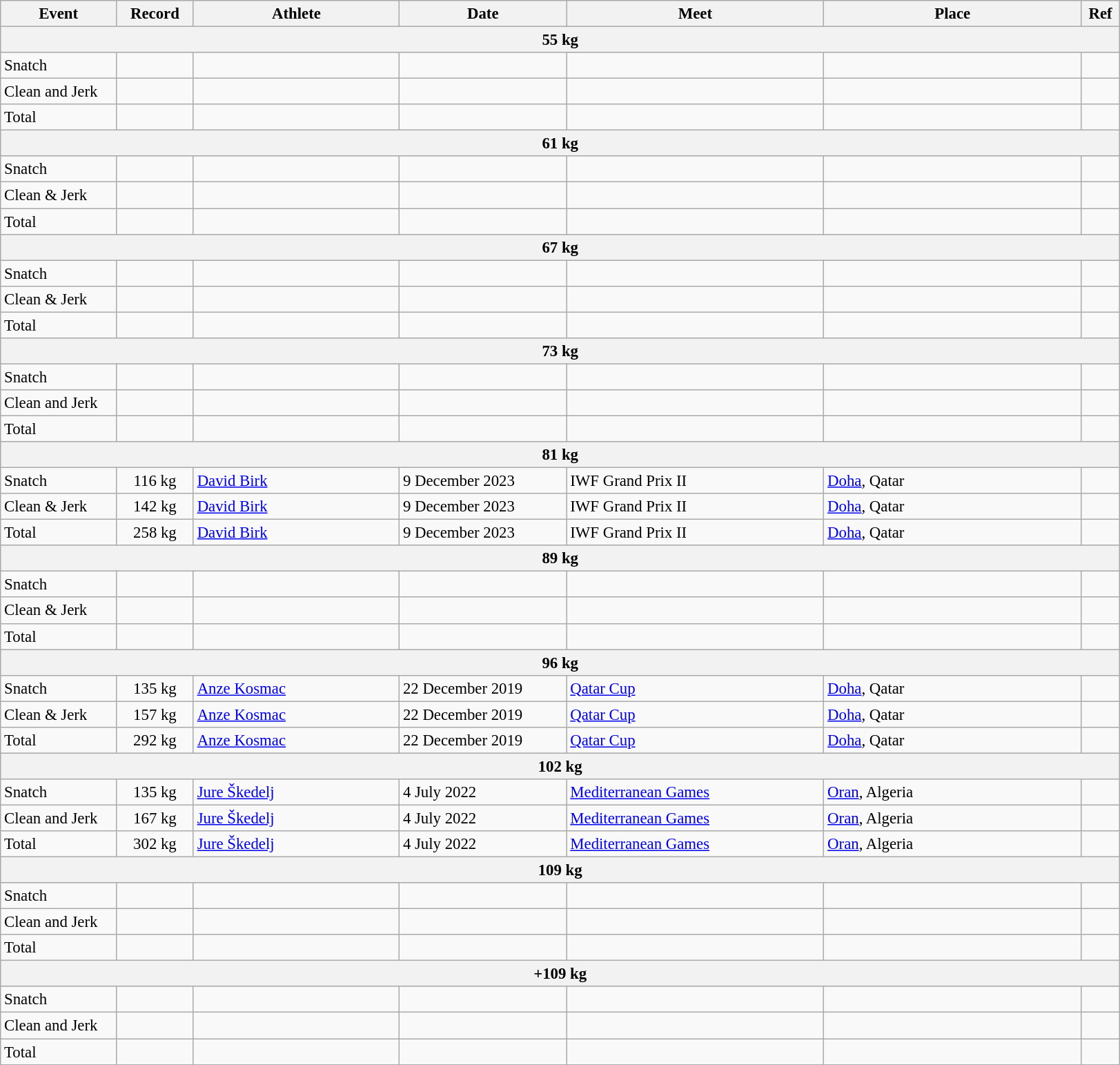<table class="wikitable" style="font-size:95%;">
<tr>
<th width=9%>Event</th>
<th width=6%>Record</th>
<th width=16%>Athlete</th>
<th width=13%>Date</th>
<th width=20%>Meet</th>
<th width=20%>Place</th>
<th width=3%>Ref</th>
</tr>
<tr bgcolor="#DDDDDD">
<th colspan="7">55 kg</th>
</tr>
<tr>
<td>Snatch</td>
<td align="center"></td>
<td></td>
<td></td>
<td></td>
<td></td>
<td></td>
</tr>
<tr>
<td>Clean and Jerk</td>
<td align="center"></td>
<td></td>
<td></td>
<td></td>
<td></td>
<td></td>
</tr>
<tr>
<td>Total</td>
<td align="center"></td>
<td></td>
<td></td>
<td></td>
<td></td>
<td></td>
</tr>
<tr bgcolor="#DDDDDD">
<th colspan="7">61 kg</th>
</tr>
<tr>
<td>Snatch</td>
<td align="center"></td>
<td></td>
<td></td>
<td></td>
<td></td>
<td></td>
</tr>
<tr>
<td>Clean & Jerk</td>
<td align="center"></td>
<td></td>
<td></td>
<td></td>
<td></td>
<td></td>
</tr>
<tr>
<td>Total</td>
<td align="center"></td>
<td></td>
<td></td>
<td></td>
<td></td>
<td></td>
</tr>
<tr bgcolor="#DDDDDD">
<th colspan="7">67 kg</th>
</tr>
<tr>
<td>Snatch</td>
<td align="center"></td>
<td></td>
<td></td>
<td></td>
<td></td>
<td></td>
</tr>
<tr>
<td>Clean & Jerk</td>
<td align="center"></td>
<td></td>
<td></td>
<td></td>
<td></td>
<td></td>
</tr>
<tr>
<td>Total</td>
<td align="center"></td>
<td></td>
<td></td>
<td></td>
<td></td>
<td></td>
</tr>
<tr bgcolor="#DDDDDD">
<th colspan="7">73 kg</th>
</tr>
<tr>
<td>Snatch</td>
<td align="center"></td>
<td></td>
<td></td>
<td></td>
<td></td>
<td></td>
</tr>
<tr>
<td>Clean and Jerk</td>
<td align="center"></td>
<td></td>
<td></td>
<td></td>
<td></td>
<td></td>
</tr>
<tr>
<td>Total</td>
<td align="center"></td>
<td></td>
<td></td>
<td></td>
<td></td>
<td></td>
</tr>
<tr bgcolor="#DDDDDD">
<th colspan="7">81 kg</th>
</tr>
<tr>
<td>Snatch</td>
<td align="center">116 kg</td>
<td><a href='#'>David Birk</a></td>
<td>9 December 2023</td>
<td>IWF Grand Prix II</td>
<td><a href='#'>Doha</a>, Qatar</td>
<td></td>
</tr>
<tr>
<td>Clean & Jerk</td>
<td align="center">142 kg</td>
<td><a href='#'>David Birk</a></td>
<td>9 December 2023</td>
<td>IWF Grand Prix II</td>
<td><a href='#'>Doha</a>, Qatar</td>
<td></td>
</tr>
<tr>
<td>Total</td>
<td align="center">258 kg</td>
<td><a href='#'>David Birk</a></td>
<td>9 December 2023</td>
<td>IWF Grand Prix II</td>
<td><a href='#'>Doha</a>, Qatar</td>
<td></td>
</tr>
<tr bgcolor="#DDDDDD">
<th colspan="7">89 kg</th>
</tr>
<tr>
<td>Snatch</td>
<td align="center"></td>
<td></td>
<td></td>
<td></td>
<td></td>
<td></td>
</tr>
<tr>
<td>Clean & Jerk</td>
<td align="center"></td>
<td></td>
<td></td>
<td></td>
<td></td>
<td></td>
</tr>
<tr>
<td>Total</td>
<td align="center"></td>
<td></td>
<td></td>
<td></td>
<td></td>
<td></td>
</tr>
<tr bgcolor="#DDDDDD">
<th colspan="7">96 kg</th>
</tr>
<tr>
<td>Snatch</td>
<td align="center">135 kg</td>
<td><a href='#'>Anze Kosmac</a></td>
<td>22 December 2019</td>
<td><a href='#'>Qatar Cup</a></td>
<td><a href='#'>Doha</a>, Qatar</td>
<td></td>
</tr>
<tr>
<td>Clean & Jerk</td>
<td align="center">157 kg</td>
<td><a href='#'>Anze Kosmac</a></td>
<td>22 December 2019</td>
<td><a href='#'>Qatar Cup</a></td>
<td><a href='#'>Doha</a>, Qatar</td>
<td></td>
</tr>
<tr>
<td>Total</td>
<td align="center">292 kg</td>
<td><a href='#'>Anze Kosmac</a></td>
<td>22 December 2019</td>
<td><a href='#'>Qatar Cup</a></td>
<td><a href='#'>Doha</a>, Qatar</td>
<td></td>
</tr>
<tr bgcolor="#DDDDDD">
<th colspan="7">102 kg</th>
</tr>
<tr>
<td>Snatch</td>
<td align="center">135 kg</td>
<td><a href='#'>Jure Škedelj</a></td>
<td>4 July 2022</td>
<td><a href='#'>Mediterranean Games</a></td>
<td><a href='#'>Oran</a>, Algeria</td>
<td></td>
</tr>
<tr>
<td>Clean and Jerk</td>
<td align="center">167 kg</td>
<td><a href='#'>Jure Škedelj</a></td>
<td>4 July 2022</td>
<td><a href='#'>Mediterranean Games</a></td>
<td><a href='#'>Oran</a>, Algeria</td>
<td></td>
</tr>
<tr>
<td>Total</td>
<td align="center">302 kg</td>
<td><a href='#'>Jure Škedelj</a></td>
<td>4 July 2022</td>
<td><a href='#'>Mediterranean Games</a></td>
<td><a href='#'>Oran</a>, Algeria</td>
<td></td>
</tr>
<tr bgcolor="#DDDDDD">
<th colspan="7">109 kg</th>
</tr>
<tr>
<td>Snatch</td>
<td align="center"></td>
<td></td>
<td></td>
<td></td>
<td></td>
<td></td>
</tr>
<tr>
<td>Clean and Jerk</td>
<td align="center"></td>
<td></td>
<td></td>
<td></td>
<td></td>
<td></td>
</tr>
<tr>
<td>Total</td>
<td align="center"></td>
<td></td>
<td></td>
<td></td>
<td></td>
<td></td>
</tr>
<tr bgcolor="#DDDDDD">
<th colspan="7">+109 kg</th>
</tr>
<tr>
<td>Snatch</td>
<td align="center"></td>
<td></td>
<td></td>
<td></td>
<td></td>
<td></td>
</tr>
<tr>
<td>Clean and Jerk</td>
<td align="center"></td>
<td></td>
<td></td>
<td></td>
<td></td>
<td></td>
</tr>
<tr>
<td>Total</td>
<td align="center"></td>
<td></td>
<td></td>
<td></td>
<td></td>
<td></td>
</tr>
</table>
